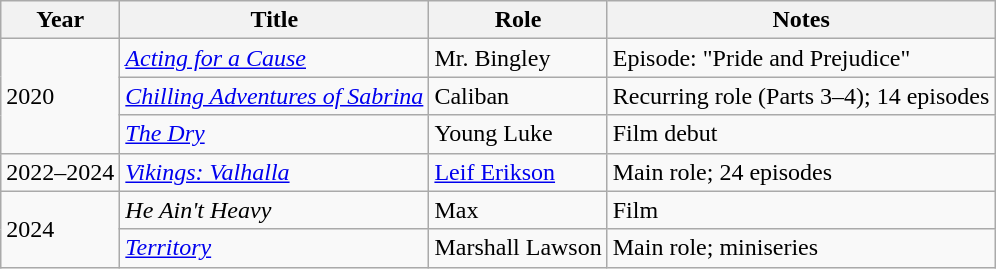<table class="wikitable unsortable">
<tr>
<th scope="col">Year</th>
<th scope="col">Title</th>
<th scope="col">Role</th>
<th scope="col">Notes</th>
</tr>
<tr>
<td rowspan="3">2020</td>
<td><em><a href='#'>Acting for a Cause</a></em></td>
<td>Mr. Bingley</td>
<td>Episode: "Pride and Prejudice"</td>
</tr>
<tr>
<td><em><a href='#'>Chilling Adventures of Sabrina</a></em></td>
<td>Caliban</td>
<td>Recurring role (Parts 3–4); 14 episodes</td>
</tr>
<tr>
<td><em><a href='#'>The Dry</a></em></td>
<td>Young Luke</td>
<td>Film debut</td>
</tr>
<tr>
<td>2022–2024</td>
<td><em><a href='#'>Vikings: Valhalla</a></em></td>
<td><a href='#'>Leif Erikson</a></td>
<td>Main role; 24 episodes</td>
</tr>
<tr>
<td rowspan="2">2024</td>
<td><em>He Ain't Heavy</em></td>
<td>Max</td>
<td>Film</td>
</tr>
<tr>
<td><em><a href='#'>Territory</a></em></td>
<td>Marshall Lawson</td>
<td>Main role; miniseries</td>
</tr>
</table>
